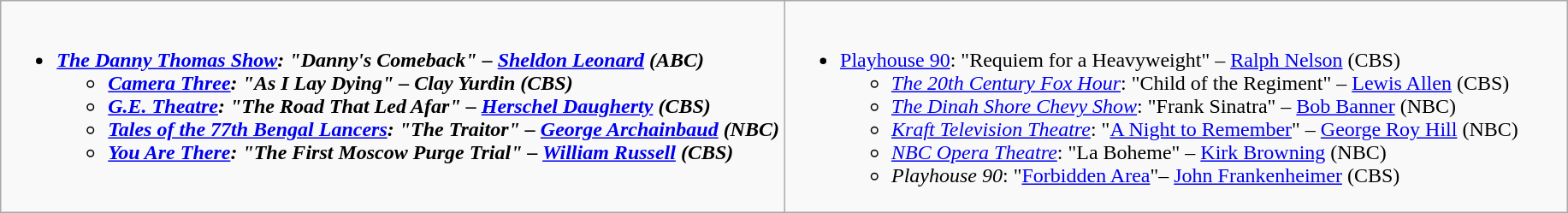<table class="wikitable">
<tr>
<td style="vertical-align:top;" width="50%"><br><ul><li><strong><em><a href='#'>The Danny Thomas Show</a><em>: "Danny's Comeback" – <a href='#'>Sheldon Leonard</a> (ABC)<strong><ul><li></em><a href='#'>Camera Three</a><em>: "As I Lay Dying" – Clay Yurdin (CBS)</li><li></em><a href='#'>G.E. Theatre</a><em>: "The Road That Led Afar" – <a href='#'>Herschel Daugherty</a> (CBS)</li><li></em><a href='#'>Tales of the 77th Bengal Lancers</a><em>: "The Traitor" – <a href='#'>George Archainbaud</a> (NBC)</li><li></em><a href='#'>You Are There</a><em>: "The First Moscow Purge Trial" – <a href='#'>William Russell</a> (CBS)</li></ul></li></ul></td>
<td style="vertical-align:top;" width="50%"><br><ul><li></em></strong><a href='#'>Playhouse 90</a></em>: "Requiem for a Heavyweight" – <a href='#'>Ralph Nelson</a> (CBS)</strong><ul><li><em><a href='#'>The 20th Century Fox Hour</a></em>: "Child of the Regiment" – <a href='#'>Lewis Allen</a> (CBS)</li><li><em><a href='#'>The Dinah Shore Chevy Show</a></em>: "Frank Sinatra" – <a href='#'>Bob Banner</a> (NBC)</li><li><em><a href='#'>Kraft Television Theatre</a></em>: "<a href='#'>A Night to Remember</a>" – <a href='#'>George Roy Hill</a> (NBC)</li><li><em><a href='#'>NBC Opera Theatre</a></em>: "La Boheme" – <a href='#'>Kirk Browning</a> (NBC)</li><li><em>Playhouse 90</em>: "<a href='#'>Forbidden Area</a>"– <a href='#'>John Frankenheimer</a> (CBS)</li></ul></li></ul></td>
</tr>
</table>
